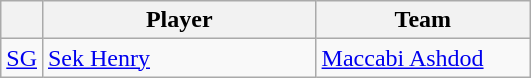<table class="wikitable">
<tr>
<th align="center"></th>
<th style="text-align:center;width:175px;">Player</th>
<th style="text-align:center;width:135px;">Team</th>
</tr>
<tr>
<td align=center><a href='#'>SG</a></td>
<td> <a href='#'>Sek Henry</a></td>
<td><a href='#'>Maccabi Ashdod</a></td>
</tr>
</table>
